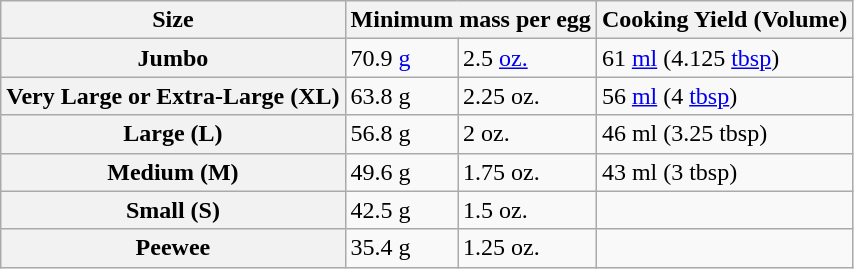<table class="wikitable">
<tr>
<th>Size</th>
<th colspan=2>Minimum mass per egg</th>
<th>Cooking Yield (Volume)</th>
</tr>
<tr>
<th>Jumbo</th>
<td>70.9 <a href='#'>g</a></td>
<td>2.5 <a href='#'>oz.</a></td>
<td>61 <a href='#'>ml</a> (4.125 <a href='#'>tbsp</a>)</td>
</tr>
<tr>
<th>Very Large or Extra-Large (XL)</th>
<td>63.8 g</td>
<td>2.25 oz.</td>
<td>56 <a href='#'>ml</a> (4 <a href='#'>tbsp</a>)</td>
</tr>
<tr>
<th>Large (L)</th>
<td>56.8 g</td>
<td>2 oz.</td>
<td>46 ml (3.25 tbsp)</td>
</tr>
<tr>
<th>Medium (M)</th>
<td>49.6 g</td>
<td>1.75 oz.</td>
<td>43 ml (3 tbsp)</td>
</tr>
<tr>
<th>Small (S)</th>
<td>42.5 g</td>
<td>1.5 oz.</td>
<td></td>
</tr>
<tr>
<th>Peewee</th>
<td>35.4 g</td>
<td>1.25 oz.</td>
<td></td>
</tr>
</table>
